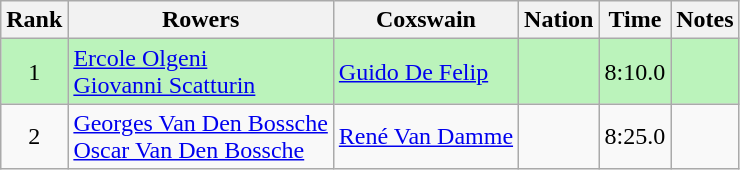<table class="wikitable sortable" style="text-align:center">
<tr>
<th>Rank</th>
<th>Rowers</th>
<th>Coxswain</th>
<th>Nation</th>
<th>Time</th>
<th>Notes</th>
</tr>
<tr bgcolor=bbf3bb>
<td>1</td>
<td align=left><a href='#'>Ercole Olgeni</a><br><a href='#'>Giovanni Scatturin</a></td>
<td align=left><a href='#'>Guido De Felip</a></td>
<td align=left></td>
<td>8:10.0</td>
<td></td>
</tr>
<tr>
<td>2</td>
<td align=left><a href='#'>Georges Van Den Bossche</a><br><a href='#'>Oscar Van Den Bossche</a></td>
<td align=left><a href='#'>René Van Damme</a></td>
<td align=left></td>
<td>8:25.0</td>
<td></td>
</tr>
</table>
